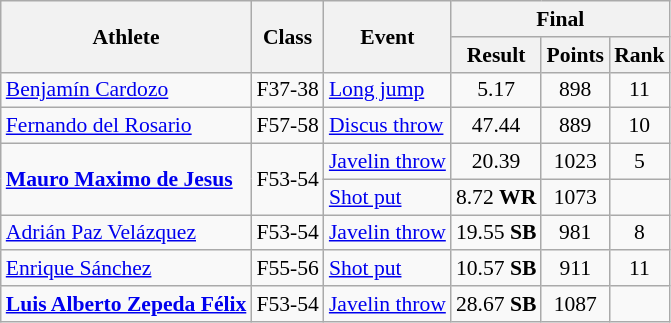<table class=wikitable style="font-size:90%">
<tr>
<th rowspan="2">Athlete</th>
<th rowspan="2">Class</th>
<th rowspan="2">Event</th>
<th colspan="3">Final</th>
</tr>
<tr>
<th>Result</th>
<th>Points</th>
<th>Rank</th>
</tr>
<tr>
<td><a href='#'>Benjamín Cardozo</a></td>
<td style="text-align:center;">F37-38</td>
<td><a href='#'>Long jump</a></td>
<td style="text-align:center;">5.17</td>
<td style="text-align:center;">898</td>
<td style="text-align:center;">11</td>
</tr>
<tr>
<td><a href='#'>Fernando del Rosario</a></td>
<td style="text-align:center;">F57-58</td>
<td><a href='#'>Discus throw</a></td>
<td style="text-align:center;">47.44</td>
<td style="text-align:center;">889</td>
<td style="text-align:center;">10</td>
</tr>
<tr>
<td rowspan="2"><strong><a href='#'>Mauro Maximo de Jesus</a></strong></td>
<td rowspan="2" style="text-align:center;">F53-54</td>
<td><a href='#'>Javelin throw</a></td>
<td style="text-align:center;">20.39</td>
<td style="text-align:center;">1023</td>
<td style="text-align:center;">5</td>
</tr>
<tr>
<td><a href='#'>Shot put</a></td>
<td style="text-align:center;">8.72 <strong>WR</strong></td>
<td style="text-align:center;">1073</td>
<td style="text-align:center;"></td>
</tr>
<tr>
<td><a href='#'>Adrián Paz Velázquez</a></td>
<td style="text-align:center;">F53-54</td>
<td><a href='#'>Javelin throw</a></td>
<td style="text-align:center;">19.55 <strong>SB</strong></td>
<td style="text-align:center;">981</td>
<td style="text-align:center;">8</td>
</tr>
<tr>
<td><a href='#'>Enrique Sánchez</a></td>
<td style="text-align:center;">F55-56</td>
<td><a href='#'>Shot put</a></td>
<td style="text-align:center;">10.57 <strong>SB</strong></td>
<td style="text-align:center;">911</td>
<td style="text-align:center;">11</td>
</tr>
<tr>
<td><strong><a href='#'>Luis Alberto Zepeda Félix</a></strong></td>
<td style="text-align:center;">F53-54</td>
<td><a href='#'>Javelin throw</a></td>
<td style="text-align:center;">28.67 <strong>SB</strong></td>
<td style="text-align:center;">1087</td>
<td style="text-align:center;"></td>
</tr>
</table>
